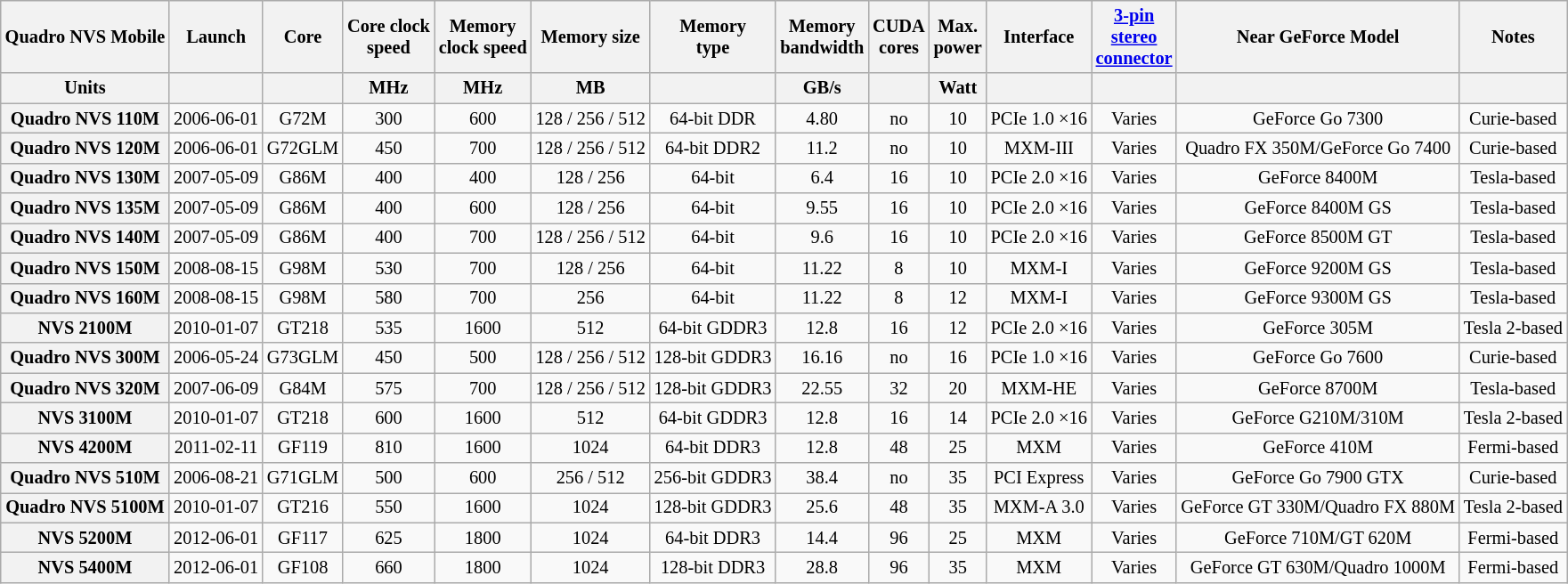<table class="wikitable sortable" style="font-size:85%; text-align: center;">
<tr>
<th>Quadro NVS Mobile</th>
<th>Launch</th>
<th>Core</th>
<th>Core clock<br>speed</th>
<th>Memory<br>clock speed</th>
<th>Memory size</th>
<th>Memory<br>type</th>
<th>Memory<br>bandwidth</th>
<th>CUDA<br>cores</th>
<th>Max. <br>power</th>
<th>Interface</th>
<th><a href='#'>3-pin<br>stereo<br>connector</a></th>
<th>Near GeForce Model</th>
<th>Notes</th>
</tr>
<tr>
<th>Units</th>
<th></th>
<th></th>
<th>MHz</th>
<th>MHz</th>
<th>MB</th>
<th></th>
<th>GB/s</th>
<th></th>
<th>Watt</th>
<th></th>
<th></th>
<th></th>
<th></th>
</tr>
<tr>
<th>Quadro NVS 110M</th>
<td>2006-06-01</td>
<td>G72M</td>
<td>300</td>
<td>600</td>
<td>128 / 256 / 512</td>
<td>64-bit DDR</td>
<td>4.80</td>
<td>no</td>
<td>10</td>
<td>PCIe 1.0 ×16</td>
<td>Varies</td>
<td>GeForce Go 7300</td>
<td>Curie-based</td>
</tr>
<tr>
<th>Quadro NVS 120M</th>
<td>2006-06-01</td>
<td>G72GLM</td>
<td>450</td>
<td>700</td>
<td>128 / 256 / 512</td>
<td>64-bit DDR2</td>
<td>11.2</td>
<td>no</td>
<td>10</td>
<td>MXM-III</td>
<td>Varies</td>
<td>Quadro FX 350M/GeForce Go 7400</td>
<td>Curie-based</td>
</tr>
<tr>
<th>Quadro NVS 130M</th>
<td>2007-05-09</td>
<td>G86M</td>
<td>400</td>
<td>400</td>
<td>128 / 256</td>
<td>64-bit</td>
<td>6.4</td>
<td>16</td>
<td>10</td>
<td>PCIe 2.0 ×16</td>
<td>Varies</td>
<td>GeForce 8400M</td>
<td>Tesla-based</td>
</tr>
<tr>
<th>Quadro NVS 135M</th>
<td>2007-05-09</td>
<td>G86M</td>
<td>400</td>
<td>600</td>
<td>128 / 256</td>
<td>64-bit</td>
<td>9.55</td>
<td>16</td>
<td>10</td>
<td>PCIe 2.0 ×16</td>
<td>Varies</td>
<td>GeForce 8400M GS</td>
<td>Tesla-based</td>
</tr>
<tr>
<th>Quadro NVS 140M</th>
<td>2007-05-09</td>
<td>G86M</td>
<td>400</td>
<td>700</td>
<td>128 / 256 / 512</td>
<td>64-bit</td>
<td>9.6</td>
<td>16</td>
<td>10</td>
<td>PCIe 2.0 ×16</td>
<td>Varies</td>
<td>GeForce 8500M GT</td>
<td>Tesla-based</td>
</tr>
<tr>
<th>Quadro NVS 150M</th>
<td>2008-08-15</td>
<td>G98M</td>
<td>530</td>
<td>700</td>
<td>128 / 256</td>
<td>64-bit</td>
<td>11.22</td>
<td>8</td>
<td>10</td>
<td>MXM-I</td>
<td>Varies</td>
<td>GeForce 9200M GS</td>
<td>Tesla-based</td>
</tr>
<tr>
<th>Quadro NVS 160M</th>
<td>2008-08-15</td>
<td>G98M</td>
<td>580</td>
<td>700</td>
<td>256</td>
<td>64-bit</td>
<td>11.22</td>
<td>8</td>
<td>12</td>
<td>MXM-I</td>
<td>Varies</td>
<td>GeForce 9300M GS</td>
<td>Tesla-based</td>
</tr>
<tr>
<th>NVS 2100M</th>
<td>2010-01-07</td>
<td>GT218</td>
<td>535</td>
<td>1600</td>
<td>512</td>
<td>64-bit GDDR3</td>
<td>12.8</td>
<td>16</td>
<td>12</td>
<td>PCIe 2.0 ×16</td>
<td>Varies</td>
<td>GeForce 305M</td>
<td>Tesla 2-based</td>
</tr>
<tr>
<th>Quadro NVS 300M</th>
<td>2006-05-24</td>
<td>G73GLM</td>
<td>450</td>
<td>500</td>
<td>128 / 256 / 512</td>
<td>128-bit GDDR3</td>
<td>16.16</td>
<td>no</td>
<td>16</td>
<td>PCIe 1.0 ×16</td>
<td>Varies</td>
<td>GeForce Go 7600</td>
<td>Curie-based</td>
</tr>
<tr>
<th>Quadro NVS 320M</th>
<td>2007-06-09</td>
<td>G84M</td>
<td>575</td>
<td>700</td>
<td>128 / 256 / 512</td>
<td>128-bit GDDR3</td>
<td>22.55</td>
<td>32</td>
<td>20</td>
<td>MXM-HE</td>
<td>Varies</td>
<td>GeForce 8700M</td>
<td>Tesla-based</td>
</tr>
<tr>
<th>NVS 3100M</th>
<td>2010-01-07</td>
<td>GT218</td>
<td>600</td>
<td>1600</td>
<td>512</td>
<td>64-bit GDDR3</td>
<td>12.8</td>
<td>16</td>
<td>14</td>
<td>PCIe 2.0 ×16</td>
<td>Varies</td>
<td>GeForce G210M/310M</td>
<td>Tesla 2-based</td>
</tr>
<tr>
<th>NVS 4200M</th>
<td>2011-02-11</td>
<td>GF119</td>
<td>810</td>
<td>1600</td>
<td>1024</td>
<td>64-bit DDR3</td>
<td>12.8</td>
<td>48</td>
<td>25</td>
<td>MXM</td>
<td>Varies</td>
<td>GeForce 410M</td>
<td>Fermi-based</td>
</tr>
<tr>
<th>Quadro NVS 510M</th>
<td>2006-08-21</td>
<td>G71GLM</td>
<td>500</td>
<td>600</td>
<td>256 / 512</td>
<td>256-bit GDDR3</td>
<td>38.4</td>
<td>no</td>
<td>35</td>
<td>PCI Express</td>
<td>Varies</td>
<td>GeForce Go 7900 GTX</td>
<td>Curie-based</td>
</tr>
<tr>
<th>Quadro NVS 5100M</th>
<td>2010-01-07</td>
<td>GT216</td>
<td>550</td>
<td>1600</td>
<td>1024</td>
<td>128-bit GDDR3</td>
<td>25.6</td>
<td>48</td>
<td>35</td>
<td>MXM-A 3.0</td>
<td>Varies</td>
<td>GeForce GT 330M/Quadro FX 880M</td>
<td>Tesla 2-based</td>
</tr>
<tr>
<th>NVS 5200M</th>
<td>2012-06-01</td>
<td>GF117</td>
<td>625</td>
<td>1800</td>
<td>1024</td>
<td>64-bit DDR3</td>
<td>14.4</td>
<td>96</td>
<td>25</td>
<td>MXM</td>
<td>Varies</td>
<td>GeForce 710M/GT 620M</td>
<td>Fermi-based</td>
</tr>
<tr>
<th>NVS 5400M</th>
<td>2012-06-01</td>
<td>GF108</td>
<td>660</td>
<td>1800</td>
<td>1024</td>
<td>128-bit DDR3</td>
<td>28.8</td>
<td>96</td>
<td>35</td>
<td>MXM</td>
<td>Varies</td>
<td>GeForce GT 630M/Quadro 1000M</td>
<td>Fermi-based</td>
</tr>
</table>
